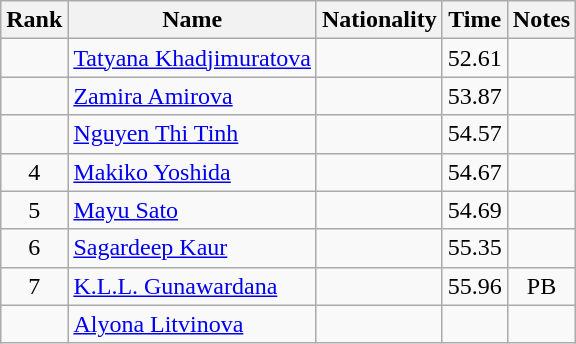<table class="wikitable sortable" style="text-align:center">
<tr>
<th>Rank</th>
<th>Name</th>
<th>Nationality</th>
<th>Time</th>
<th>Notes</th>
</tr>
<tr>
<td></td>
<td align=left><a href='#'>Tatyana Khadjimuratova</a></td>
<td align=left></td>
<td>52.61</td>
<td></td>
</tr>
<tr>
<td></td>
<td align=left><a href='#'>Zamira Amirova</a></td>
<td align=left></td>
<td>53.87</td>
<td></td>
</tr>
<tr>
<td></td>
<td align=left><a href='#'>Nguyen Thi Tinh</a></td>
<td align=left></td>
<td>54.57</td>
<td></td>
</tr>
<tr>
<td>4</td>
<td align=left><a href='#'>Makiko Yoshida</a></td>
<td align=left></td>
<td>54.67</td>
<td></td>
</tr>
<tr>
<td>5</td>
<td align=left><a href='#'>Mayu Sato</a></td>
<td align=left></td>
<td>54.69</td>
<td></td>
</tr>
<tr>
<td>6</td>
<td align=left><a href='#'>Sagardeep Kaur</a></td>
<td align=left></td>
<td>55.35</td>
<td></td>
</tr>
<tr>
<td>7</td>
<td align=left><a href='#'>K.L.L. Gunawardana</a></td>
<td align=left></td>
<td>55.96</td>
<td>PB</td>
</tr>
<tr>
<td></td>
<td align=left><a href='#'>Alyona Litvinova</a></td>
<td align=left></td>
<td></td>
<td></td>
</tr>
</table>
